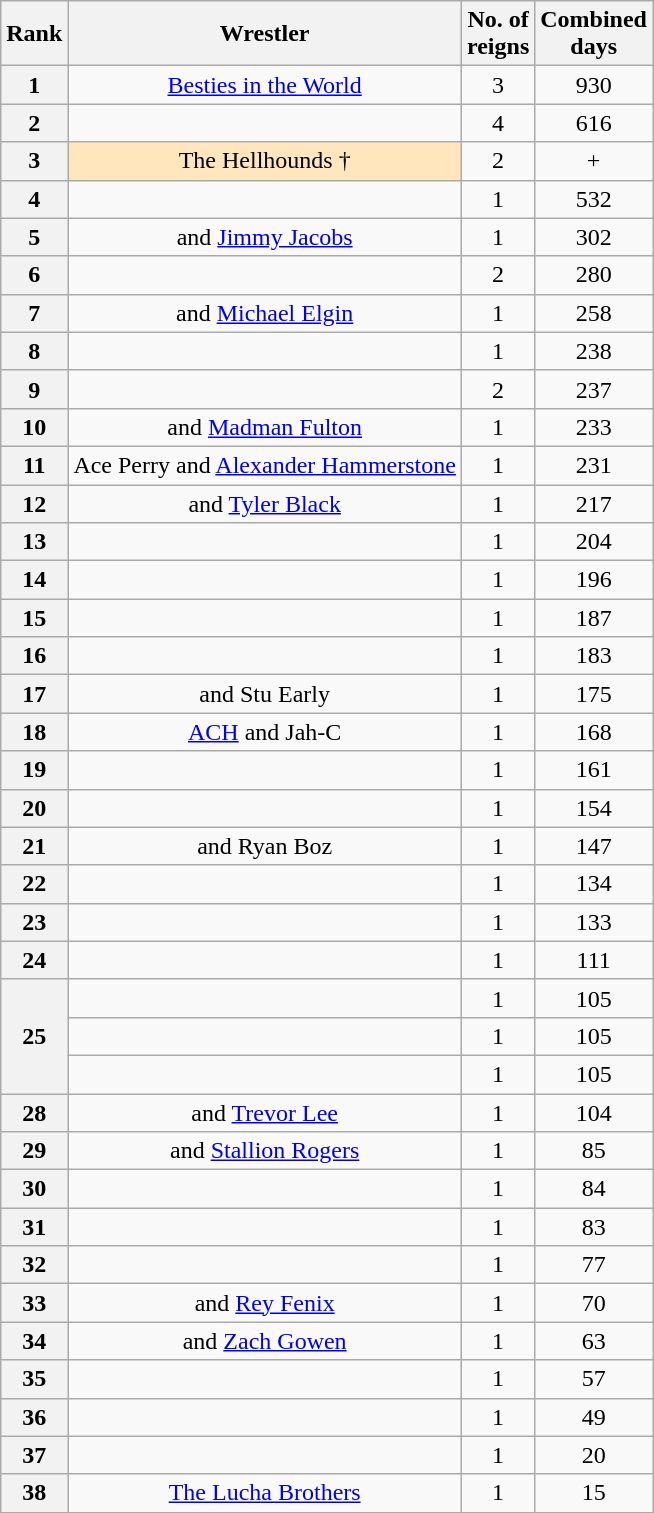<table class="wikitable sortable" style="text-align:center;">
<tr>
<th>Rank</th>
<th>Wrestler</th>
<th>No. of<br>reigns</th>
<th>Combined<br>days</th>
</tr>
<tr>
<th>1</th>
<td><a href='#'>Besties in the World<br></a></td>
<td>3</td>
<td>930</td>
</tr>
<tr>
<th>2</th>
<td><br></td>
<td>4</td>
<td>616</td>
</tr>
<tr>
<th>3</th>
<td style="background-color:#FFE6BD">The Hellhounds †<br></td>
<td>2</td>
<td>+</td>
</tr>
<tr>
<th>4</th>
<td><br></td>
<td>1</td>
<td>532</td>
</tr>
<tr>
<th>5</th>
<td> and <a href='#'>Jimmy Jacobs</a></td>
<td>1</td>
<td>302</td>
</tr>
<tr>
<th>6</th>
<td><br></td>
<td>2</td>
<td>280</td>
</tr>
<tr>
<th>7</th>
<td> and <a href='#'>Michael Elgin</a></td>
<td>1</td>
<td>258</td>
</tr>
<tr>
<th>8</th>
<td><br></td>
<td>1</td>
<td>238</td>
</tr>
<tr>
<th>9</th>
<td><br></td>
<td>2</td>
<td>237</td>
</tr>
<tr>
<th>10</th>
<td> and <a href='#'>Madman Fulton</a></td>
<td>1</td>
<td>233</td>
</tr>
<tr>
<th>11</th>
<td>Ace Perry and <a href='#'>Alexander Hammerstone</a></td>
<td>1</td>
<td>231</td>
</tr>
<tr>
<th>12</th>
<td> and <a href='#'>Tyler Black</a></td>
<td>1</td>
<td>217</td>
</tr>
<tr>
<th>13</th>
<td><br></td>
<td>1</td>
<td>204</td>
</tr>
<tr>
<th>14</th>
<td><br></td>
<td>1</td>
<td>196</td>
</tr>
<tr>
<th>15</th>
<td><br></td>
<td>1</td>
<td>187</td>
</tr>
<tr>
<th>16</th>
<td><br></td>
<td>1</td>
<td>183</td>
</tr>
<tr>
<th>17</th>
<td> and Stu Early</td>
<td>1</td>
<td>175</td>
</tr>
<tr>
<th>18</th>
<td><a href='#'>ACH</a> and Jah-C</td>
<td>1</td>
<td>168</td>
</tr>
<tr>
<th>19</th>
<td><br></td>
<td>1</td>
<td>161</td>
</tr>
<tr>
<th>20</th>
<td><br></td>
<td>1</td>
<td>154</td>
</tr>
<tr>
<th>21</th>
<td> and Ryan Boz</td>
<td>1</td>
<td>147</td>
</tr>
<tr>
<th>22</th>
<td><br></td>
<td>1</td>
<td>134</td>
</tr>
<tr>
<th>23</th>
<td><br></td>
<td>1</td>
<td>133</td>
</tr>
<tr>
<th>24</th>
<td><br></td>
<td>1</td>
<td>111</td>
</tr>
<tr>
<th rowspan=3>25</th>
<td><br></td>
<td>1</td>
<td>105</td>
</tr>
<tr>
<td><br></td>
<td>1</td>
<td>105</td>
</tr>
<tr>
<td><br></td>
<td>1</td>
<td>105</td>
</tr>
<tr>
<th>28</th>
<td> and <a href='#'>Trevor Lee</a></td>
<td>1</td>
<td>104</td>
</tr>
<tr>
<th>29</th>
<td> and <a href='#'>Stallion Rogers</a></td>
<td>1</td>
<td>85</td>
</tr>
<tr>
<th>30</th>
<td><br></td>
<td>1</td>
<td>84</td>
</tr>
<tr>
<th>31</th>
<td> <br></td>
<td>1</td>
<td>83</td>
</tr>
<tr>
<th>32</th>
<td><br></td>
<td>1</td>
<td>77</td>
</tr>
<tr>
<th>33</th>
<td> and <a href='#'>Rey Fenix</a></td>
<td>1</td>
<td>70</td>
</tr>
<tr>
<th>34</th>
<td> and <a href='#'>Zach Gowen</a></td>
<td>1</td>
<td>63</td>
</tr>
<tr>
<th>35</th>
<td><br></td>
<td>1</td>
<td>57</td>
</tr>
<tr>
<th>36</th>
<td><br></td>
<td>1</td>
<td>49</td>
</tr>
<tr>
<th>37</th>
<td><br></td>
<td>1</td>
<td>20</td>
</tr>
<tr>
<th>38</th>
<td><a href='#'>The Lucha Brothers</a><br></td>
<td>1</td>
<td>15</td>
</tr>
</table>
